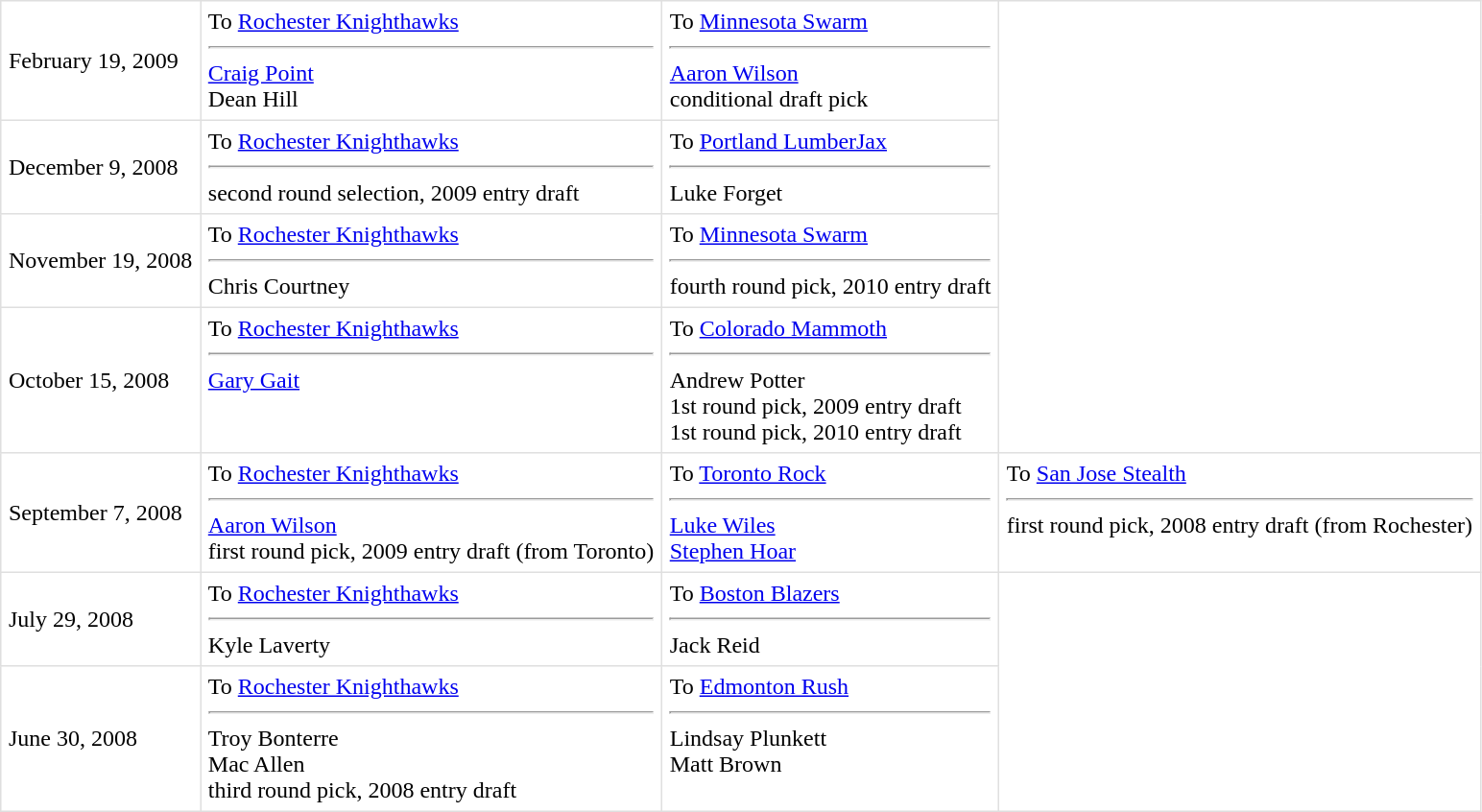<table border=1 style="border-collapse:collapse" bordercolor="#DFDFDF"  cellpadding="5">
<tr>
<td>February 19, 2009</td>
<td valign="top">To <a href='#'>Rochester Knighthawks</a><hr><a href='#'>Craig Point</a><br>Dean Hill</td>
<td valign="top">To <a href='#'>Minnesota Swarm</a> <hr><a href='#'>Aaron Wilson</a><br>conditional draft pick</td>
</tr>
<tr>
<td>December 9, 2008</td>
<td valign="top">To <a href='#'>Rochester Knighthawks</a><hr>second round selection, 2009 entry draft</td>
<td valign="top">To <a href='#'>Portland LumberJax</a><hr>Luke Forget</td>
</tr>
<tr>
<td>November 19, 2008</td>
<td valign="top">To <a href='#'>Rochester Knighthawks</a><hr>Chris Courtney</td>
<td valign="top">To <a href='#'>Minnesota Swarm</a> <hr>fourth round pick, 2010 entry draft</td>
</tr>
<tr>
<td>October 15, 2008<br></td>
<td valign="top">To <a href='#'>Rochester Knighthawks</a><hr><a href='#'>Gary Gait</a></td>
<td valign="top">To <a href='#'>Colorado Mammoth</a><hr>Andrew Potter<br>1st round pick, 2009 entry draft<br>1st round pick, 2010 entry draft</td>
</tr>
<tr>
<td>September 7, 2008<br></td>
<td valign="top">To <a href='#'>Rochester Knighthawks</a><hr><a href='#'>Aaron Wilson</a><br>first round pick, 2009 entry draft (from Toronto)</td>
<td valign="top">To <a href='#'>Toronto Rock</a> <hr><a href='#'>Luke Wiles</a><br><a href='#'>Stephen Hoar</a></td>
<td valign="top">To <a href='#'>San Jose Stealth</a><hr>first round pick, 2008 entry draft (from Rochester)</td>
</tr>
<tr>
<td>July 29, 2008</td>
<td valign="top">To <a href='#'>Rochester Knighthawks</a><hr>Kyle Laverty</td>
<td valign="top">To <a href='#'>Boston Blazers</a> <hr>Jack Reid</td>
</tr>
<tr>
<td>June 30, 2008</td>
<td valign="top">To <a href='#'>Rochester Knighthawks</a><hr>Troy Bonterre<br>Mac Allen<br>third round pick, 2008 entry draft</td>
<td valign="top">To <a href='#'>Edmonton Rush</a> <hr>Lindsay Plunkett<br>Matt Brown</td>
</tr>
</table>
